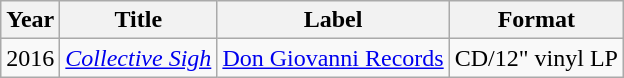<table class="wikitable">
<tr>
<th>Year</th>
<th>Title</th>
<th>Label</th>
<th>Format</th>
</tr>
<tr>
<td>2016</td>
<td><em><a href='#'>Collective Sigh</a></em></td>
<td><a href='#'>Don Giovanni Records</a></td>
<td>CD/12" vinyl LP</td>
</tr>
</table>
